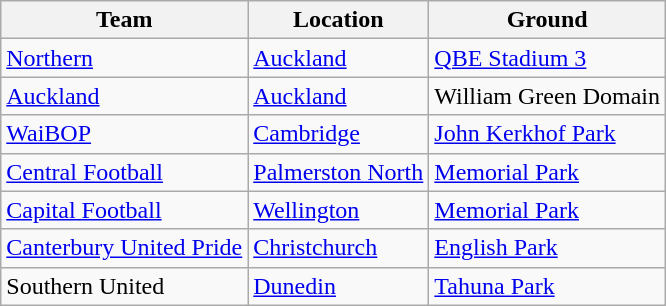<table class="wikitable sortable">
<tr>
<th>Team</th>
<th>Location</th>
<th>Ground</th>
</tr>
<tr>
<td><a href='#'>Northern</a></td>
<td><a href='#'>Auckland</a></td>
<td><a href='#'>QBE Stadium 3</a></td>
</tr>
<tr>
<td><a href='#'>Auckland</a></td>
<td><a href='#'>Auckland</a></td>
<td>William Green Domain</td>
</tr>
<tr>
<td><a href='#'>WaiBOP</a></td>
<td><a href='#'>Cambridge</a></td>
<td><a href='#'>John Kerkhof Park</a></td>
</tr>
<tr>
<td><a href='#'>Central Football</a></td>
<td><a href='#'>Palmerston North</a></td>
<td><a href='#'>Memorial Park</a></td>
</tr>
<tr>
<td><a href='#'>Capital Football</a></td>
<td><a href='#'>Wellington</a></td>
<td><a href='#'>Memorial Park</a></td>
</tr>
<tr>
<td><a href='#'>Canterbury United Pride</a></td>
<td><a href='#'>Christchurch</a></td>
<td><a href='#'>English Park</a></td>
</tr>
<tr>
<td>Southern United</td>
<td><a href='#'>Dunedin</a></td>
<td><a href='#'>Tahuna Park</a></td>
</tr>
</table>
